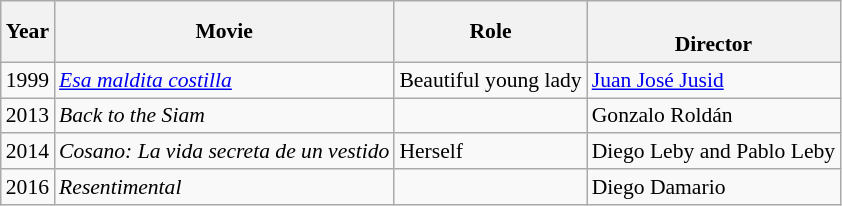<table class="wikitable" style="font-size: 90%;">
<tr>
<th>Year</th>
<th>Movie</th>
<th>Role</th>
<th><br>Director</th>
</tr>
<tr>
<td>1999</td>
<td><em><a href='#'>Esa maldita costilla</a></em></td>
<td>Beautiful young lady</td>
<td><a href='#'>Juan José Jusid</a></td>
</tr>
<tr>
<td>2013</td>
<td><em>Back to the Siam</em></td>
<td></td>
<td>Gonzalo Roldán</td>
</tr>
<tr>
<td>2014</td>
<td><em>Cosano: La vida secreta de un vestido</em></td>
<td>Herself</td>
<td>Diego Leby and Pablo Leby</td>
</tr>
<tr>
<td>2016</td>
<td><em>Resentimental</em></td>
<td></td>
<td>Diego Damario</td>
</tr>
</table>
